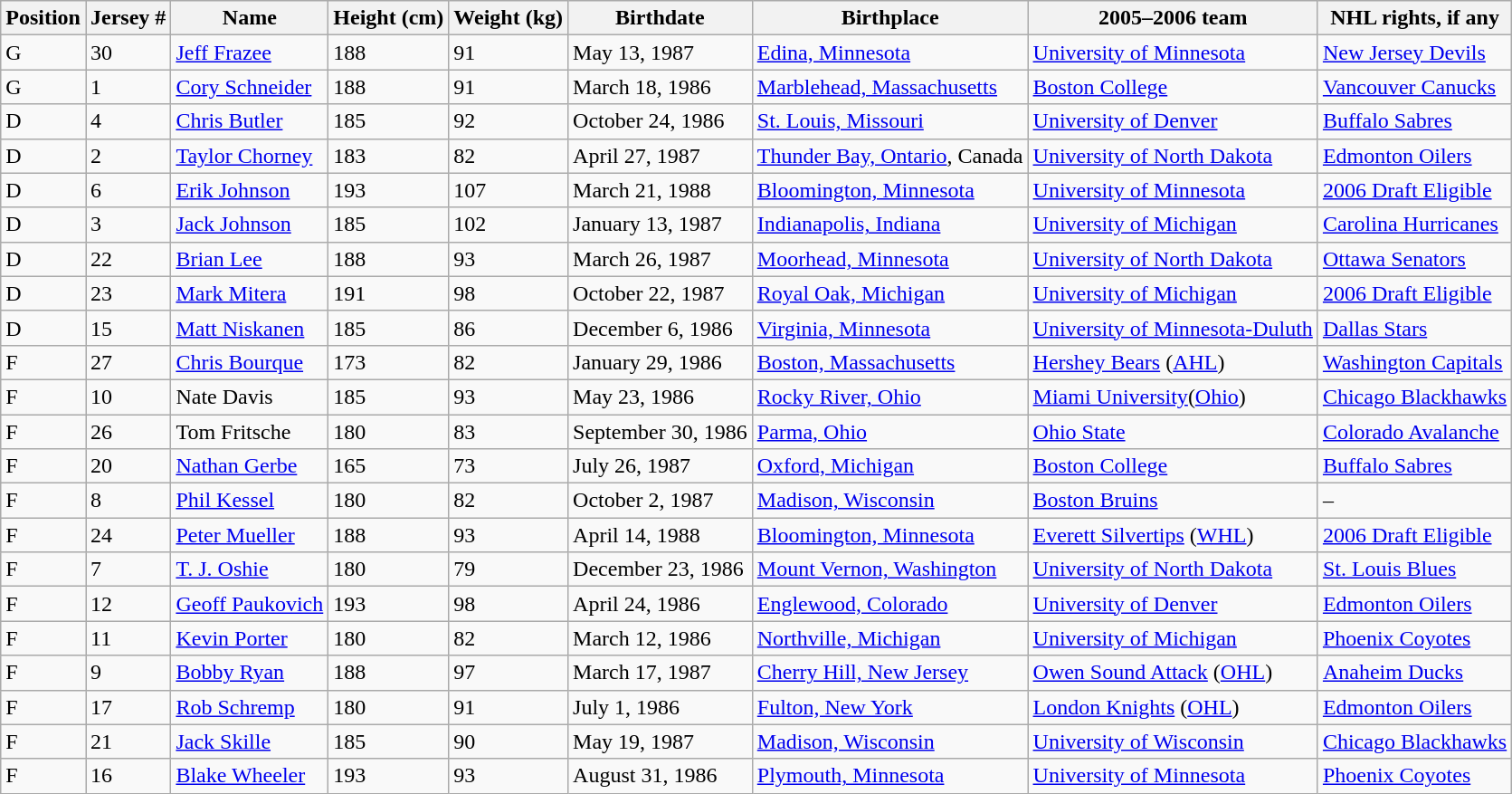<table class="wikitable sortable">
<tr>
<th>Position</th>
<th>Jersey #</th>
<th>Name</th>
<th>Height (cm)</th>
<th>Weight (kg)</th>
<th>Birthdate</th>
<th>Birthplace</th>
<th>2005–2006 team</th>
<th>NHL rights, if any</th>
</tr>
<tr>
<td>G</td>
<td>30</td>
<td><a href='#'>Jeff Frazee</a></td>
<td>188</td>
<td>91</td>
<td>May 13, 1987</td>
<td><a href='#'>Edina, Minnesota</a></td>
<td><a href='#'>University of Minnesota</a></td>
<td><a href='#'>New Jersey Devils</a></td>
</tr>
<tr>
<td>G</td>
<td>1</td>
<td><a href='#'>Cory Schneider</a></td>
<td>188</td>
<td>91</td>
<td>March 18, 1986</td>
<td><a href='#'>Marblehead, Massachusetts</a></td>
<td><a href='#'>Boston College</a></td>
<td><a href='#'>Vancouver Canucks</a></td>
</tr>
<tr>
<td>D</td>
<td>4</td>
<td><a href='#'>Chris Butler</a></td>
<td>185</td>
<td>92</td>
<td>October 24, 1986</td>
<td><a href='#'>St. Louis, Missouri</a></td>
<td><a href='#'>University of Denver</a></td>
<td><a href='#'>Buffalo Sabres</a></td>
</tr>
<tr>
<td>D</td>
<td>2</td>
<td><a href='#'>Taylor Chorney</a></td>
<td>183</td>
<td>82</td>
<td>April 27, 1987</td>
<td><a href='#'>Thunder Bay, Ontario</a>, Canada</td>
<td><a href='#'>University of North Dakota</a></td>
<td><a href='#'>Edmonton Oilers</a></td>
</tr>
<tr>
<td>D</td>
<td>6</td>
<td><a href='#'>Erik Johnson</a></td>
<td>193</td>
<td>107</td>
<td>March 21, 1988</td>
<td><a href='#'>Bloomington, Minnesota</a></td>
<td><a href='#'>University of Minnesota</a></td>
<td><a href='#'>2006 Draft Eligible</a></td>
</tr>
<tr>
<td>D</td>
<td>3</td>
<td><a href='#'>Jack Johnson</a></td>
<td>185</td>
<td>102</td>
<td>January 13, 1987</td>
<td><a href='#'>Indianapolis, Indiana</a></td>
<td><a href='#'>University of Michigan</a></td>
<td><a href='#'>Carolina Hurricanes</a></td>
</tr>
<tr>
<td>D</td>
<td>22</td>
<td><a href='#'>Brian Lee</a></td>
<td>188</td>
<td>93</td>
<td>March 26, 1987</td>
<td><a href='#'>Moorhead, Minnesota</a></td>
<td><a href='#'>University of North Dakota</a></td>
<td><a href='#'>Ottawa Senators</a></td>
</tr>
<tr>
<td>D</td>
<td>23</td>
<td><a href='#'>Mark Mitera</a></td>
<td>191</td>
<td>98</td>
<td>October 22, 1987</td>
<td><a href='#'>Royal Oak, Michigan</a></td>
<td><a href='#'>University of Michigan</a></td>
<td><a href='#'>2006 Draft Eligible</a></td>
</tr>
<tr>
<td>D</td>
<td>15</td>
<td><a href='#'>Matt Niskanen</a></td>
<td>185</td>
<td>86</td>
<td>December 6, 1986</td>
<td><a href='#'>Virginia, Minnesota</a></td>
<td><a href='#'>University of Minnesota-Duluth</a></td>
<td><a href='#'>Dallas Stars</a></td>
</tr>
<tr>
<td>F</td>
<td>27</td>
<td><a href='#'>Chris Bourque</a></td>
<td>173</td>
<td>82</td>
<td>January 29, 1986</td>
<td><a href='#'>Boston, Massachusetts</a></td>
<td><a href='#'>Hershey Bears</a> (<a href='#'>AHL</a>)</td>
<td><a href='#'>Washington Capitals</a></td>
</tr>
<tr>
<td>F</td>
<td>10</td>
<td>Nate Davis</td>
<td>185</td>
<td>93</td>
<td>May 23, 1986</td>
<td><a href='#'>Rocky River, Ohio</a></td>
<td><a href='#'>Miami University</a>(<a href='#'>Ohio</a>)</td>
<td><a href='#'>Chicago Blackhawks</a></td>
</tr>
<tr>
<td>F</td>
<td>26</td>
<td>Tom Fritsche</td>
<td>180</td>
<td>83</td>
<td>September 30, 1986</td>
<td><a href='#'>Parma, Ohio</a></td>
<td><a href='#'>Ohio State</a></td>
<td><a href='#'>Colorado Avalanche</a></td>
</tr>
<tr>
<td>F</td>
<td>20</td>
<td><a href='#'>Nathan Gerbe</a></td>
<td>165</td>
<td>73</td>
<td>July 26, 1987</td>
<td><a href='#'>Oxford, Michigan</a></td>
<td><a href='#'>Boston College</a></td>
<td><a href='#'>Buffalo Sabres</a></td>
</tr>
<tr>
<td>F</td>
<td>8</td>
<td><a href='#'>Phil Kessel</a></td>
<td>180</td>
<td>82</td>
<td>October 2, 1987</td>
<td><a href='#'>Madison, Wisconsin</a></td>
<td><a href='#'>Boston Bruins</a></td>
<td>–</td>
</tr>
<tr>
<td>F</td>
<td>24</td>
<td><a href='#'>Peter Mueller</a></td>
<td>188</td>
<td>93</td>
<td>April 14, 1988</td>
<td><a href='#'>Bloomington, Minnesota</a></td>
<td><a href='#'>Everett Silvertips</a> (<a href='#'>WHL</a>)</td>
<td><a href='#'>2006 Draft Eligible</a></td>
</tr>
<tr>
<td>F</td>
<td>7</td>
<td><a href='#'>T. J. Oshie</a></td>
<td>180</td>
<td>79</td>
<td>December 23, 1986</td>
<td><a href='#'>Mount Vernon, Washington</a></td>
<td><a href='#'>University of North Dakota</a></td>
<td><a href='#'>St. Louis Blues</a></td>
</tr>
<tr>
<td>F</td>
<td>12</td>
<td><a href='#'>Geoff Paukovich</a></td>
<td>193</td>
<td>98</td>
<td>April 24, 1986</td>
<td><a href='#'>Englewood, Colorado</a></td>
<td><a href='#'>University of Denver</a></td>
<td><a href='#'>Edmonton Oilers</a></td>
</tr>
<tr>
<td>F</td>
<td>11</td>
<td><a href='#'>Kevin Porter</a></td>
<td>180</td>
<td>82</td>
<td>March 12, 1986</td>
<td><a href='#'>Northville, Michigan</a></td>
<td><a href='#'>University of Michigan</a></td>
<td><a href='#'>Phoenix Coyotes</a></td>
</tr>
<tr>
<td>F</td>
<td>9</td>
<td><a href='#'>Bobby Ryan</a></td>
<td>188</td>
<td>97</td>
<td>March 17, 1987</td>
<td><a href='#'>Cherry Hill, New Jersey</a></td>
<td><a href='#'>Owen Sound Attack</a> (<a href='#'>OHL</a>)</td>
<td><a href='#'>Anaheim Ducks</a></td>
</tr>
<tr>
<td>F</td>
<td>17</td>
<td><a href='#'>Rob Schremp</a></td>
<td>180</td>
<td>91</td>
<td>July 1, 1986</td>
<td><a href='#'>Fulton, New York</a></td>
<td><a href='#'>London Knights</a> (<a href='#'>OHL</a>)</td>
<td><a href='#'>Edmonton Oilers</a></td>
</tr>
<tr>
<td>F</td>
<td>21</td>
<td><a href='#'>Jack Skille</a></td>
<td>185</td>
<td>90</td>
<td>May 19, 1987</td>
<td><a href='#'>Madison, Wisconsin</a></td>
<td><a href='#'>University of Wisconsin</a></td>
<td><a href='#'>Chicago Blackhawks</a></td>
</tr>
<tr>
<td>F</td>
<td>16</td>
<td><a href='#'>Blake Wheeler</a></td>
<td>193</td>
<td>93</td>
<td>August 31, 1986</td>
<td><a href='#'>Plymouth, Minnesota</a></td>
<td><a href='#'>University of Minnesota</a></td>
<td><a href='#'>Phoenix Coyotes</a></td>
</tr>
</table>
